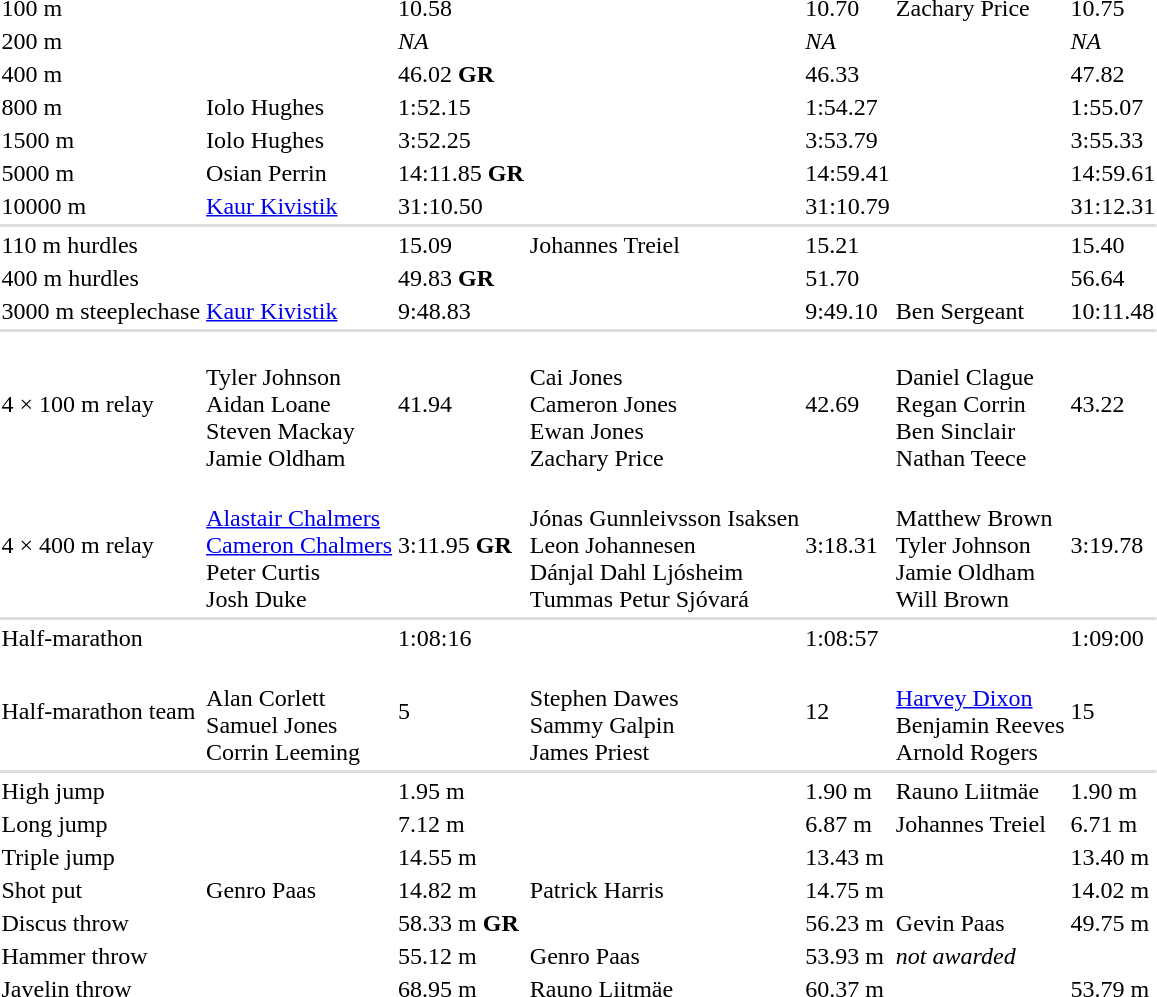<table>
<tr>
<td>100 m</td>
<td></td>
<td>10.58</td>
<td></td>
<td>10.70</td>
<td>Zachary Price<br></td>
<td>10.75</td>
</tr>
<tr>
<td>200 m</td>
<td></td>
<td><em>NA</em></td>
<td></td>
<td><em>NA</em></td>
<td></td>
<td><em>NA</em></td>
</tr>
<tr>
<td>400 m</td>
<td></td>
<td>46.02 <strong>GR</strong></td>
<td></td>
<td>46.33</td>
<td></td>
<td>47.82</td>
</tr>
<tr>
<td>800 m</td>
<td>Iolo Hughes<br></td>
<td>1:52.15</td>
<td></td>
<td>1:54.27</td>
<td></td>
<td>1:55.07</td>
</tr>
<tr>
<td>1500 m</td>
<td>Iolo Hughes<br></td>
<td>3:52.25</td>
<td></td>
<td>3:53.79</td>
<td></td>
<td>3:55.33</td>
</tr>
<tr>
<td>5000 m</td>
<td>Osian Perrin<br> </td>
<td>14:11.85 <strong>GR</strong></td>
<td></td>
<td>14:59.41</td>
<td></td>
<td>14:59.61</td>
</tr>
<tr>
<td>10000 m</td>
<td><a href='#'>Kaur Kivistik</a><br> </td>
<td>31:10.50</td>
<td></td>
<td>31:10.79</td>
<td></td>
<td>31:12.31</td>
</tr>
<tr bgcolor=#dddddd>
<td colspan=7></td>
</tr>
<tr>
<td>110 m hurdles</td>
<td></td>
<td>15.09</td>
<td>Johannes Treiel<br></td>
<td>15.21</td>
<td></td>
<td>15.40</td>
</tr>
<tr>
<td>400 m hurdles</td>
<td> </td>
<td>49.83 <strong>GR</strong></td>
<td></td>
<td>51.70</td>
<td></td>
<td>56.64</td>
</tr>
<tr>
<td>3000 m steeplechase</td>
<td><a href='#'>Kaur Kivistik</a><br> </td>
<td>9:48.83</td>
<td></td>
<td>9:49.10</td>
<td>Ben Sergeant<br></td>
<td>10:11.48</td>
</tr>
<tr bgcolor=#dddddd>
<td colspan=7></td>
</tr>
<tr>
<td>4 × 100 m relay</td>
<td valign=top> <br> Tyler Johnson <br> Aidan Loane <br> Steven Mackay <br> Jamie Oldham</td>
<td>41.94</td>
<td valign=top> <br> Cai Jones <br> Cameron Jones <br> Ewan Jones <br> Zachary Price</td>
<td>42.69</td>
<td valign=top> <br> Daniel Clague <br> Regan Corrin <br> Ben Sinclair <br> Nathan Teece</td>
<td>43.22</td>
</tr>
<tr>
<td>4 × 400 m relay</td>
<td valign=top> <br> <a href='#'>Alastair Chalmers</a>  <br> <a href='#'>Cameron Chalmers</a> <br> Peter Curtis <br> Josh Duke</td>
<td>3:11.95 <strong>GR</strong></td>
<td valign=top> <br> Jónas Gunnleivsson Isaksen <br> Leon Johannesen <br> Dánjal Dahl Ljósheim <br> Tummas Petur Sjóvará</td>
<td>3:18.31</td>
<td valign=top> <br> Matthew Brown <br> Tyler Johnson <br> Jamie Oldham <br> Will Brown</td>
<td>3:19.78</td>
</tr>
<tr bgcolor=#dddddd>
<td colspan=7></td>
</tr>
<tr>
<td>Half-marathon</td>
<td></td>
<td>1:08:16</td>
<td></td>
<td>1:08:57</td>
<td></td>
<td>1:09:00</td>
</tr>
<tr>
<td>Half-marathon team</td>
<td valign=top> <br> Alan Corlett <br> Samuel Jones <br> Corrin Leeming</td>
<td>5</td>
<td valign=top> <br> Stephen Dawes <br> Sammy Galpin <br> James Priest</td>
<td>12</td>
<td valign=top> <br> <a href='#'>Harvey Dixon</a> <br> Benjamin Reeves <br> Arnold Rogers</td>
<td>15</td>
</tr>
<tr bgcolor=#dddddd>
<td colspan=7></td>
</tr>
<tr>
<td>High jump</td>
<td> </td>
<td>1.95 m</td>
<td> </td>
<td>1.90 m</td>
<td>Rauno Liitmäe<br></td>
<td>1.90 m</td>
</tr>
<tr>
<td>Long jump</td>
<td></td>
<td>7.12 m</td>
<td> </td>
<td>6.87 m</td>
<td>Johannes Treiel<br></td>
<td>6.71 m</td>
</tr>
<tr>
<td>Triple jump</td>
<td></td>
<td>14.55 m</td>
<td></td>
<td>13.43 m</td>
<td></td>
<td>13.40 m</td>
</tr>
<tr>
<td>Shot put</td>
<td>Genro Paas<br></td>
<td>14.82 m</td>
<td>Patrick Harris<br></td>
<td>14.75 m</td>
<td></td>
<td>14.02 m</td>
</tr>
<tr>
<td>Discus throw</td>
<td> </td>
<td>58.33 m <strong>GR</strong></td>
<td></td>
<td>56.23 m</td>
<td>Gevin Paas<br></td>
<td>49.75 m</td>
</tr>
<tr>
<td>Hammer throw</td>
<td></td>
<td>55.12 m</td>
<td>Genro Paas<br></td>
<td>53.93 m</td>
<td><em>not awarded</em></td>
<td></td>
</tr>
<tr>
<td>Javelin throw</td>
<td> </td>
<td>68.95 m</td>
<td>Rauno Liitmäe<br></td>
<td>60.37 m</td>
<td></td>
<td>53.79 m</td>
</tr>
</table>
